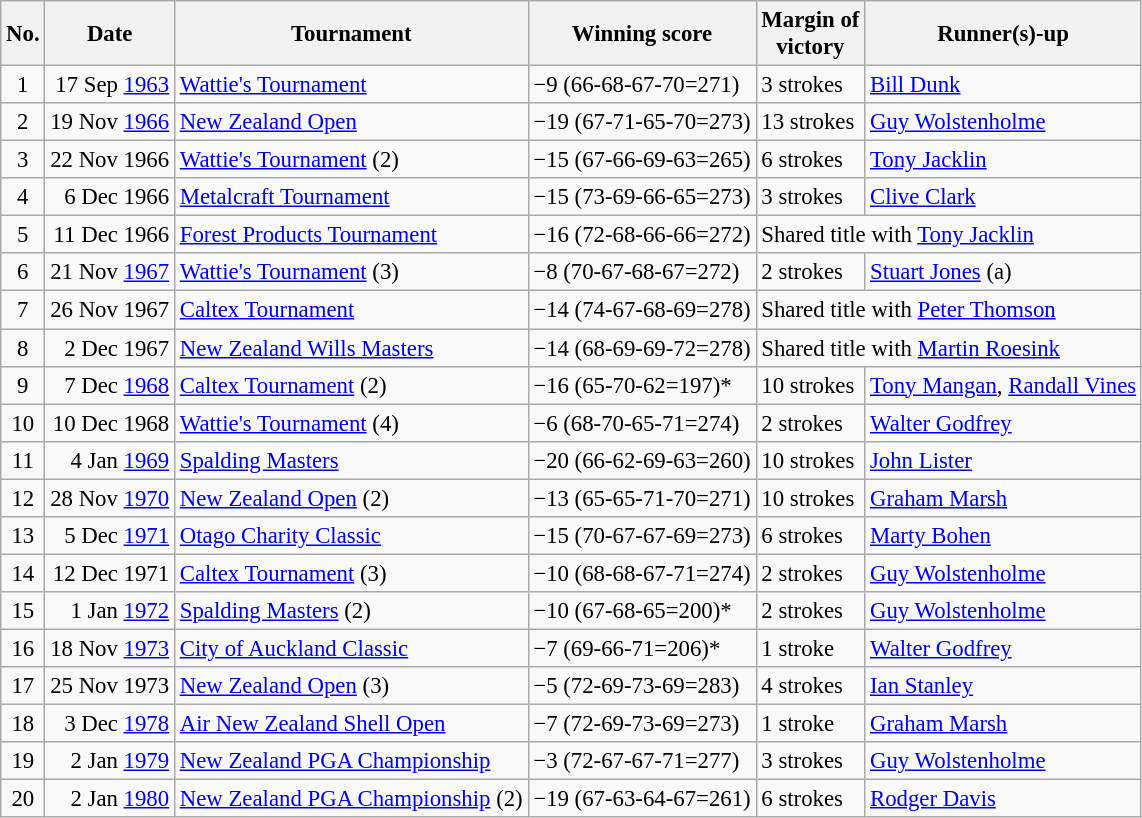<table class="wikitable" style="font-size:95%;">
<tr>
<th>No.</th>
<th>Date</th>
<th>Tournament</th>
<th>Winning score</th>
<th>Margin of<br>victory</th>
<th>Runner(s)-up</th>
</tr>
<tr>
<td align=center>1</td>
<td align=right>17 Sep <a href='#'>1963</a></td>
<td><a href='#'>Wattie's Tournament</a></td>
<td>−9 (66-68-67-70=271)</td>
<td>3 strokes</td>
<td> <a href='#'>Bill Dunk</a></td>
</tr>
<tr>
<td align=center>2</td>
<td align=right>19 Nov <a href='#'>1966</a></td>
<td><a href='#'>New Zealand Open</a></td>
<td>−19 (67-71-65-70=273)</td>
<td>13 strokes</td>
<td> <a href='#'>Guy Wolstenholme</a></td>
</tr>
<tr>
<td align=center>3</td>
<td align=right>22 Nov 1966</td>
<td><a href='#'>Wattie's Tournament</a> (2)</td>
<td>−15 (67-66-69-63=265)</td>
<td>6 strokes</td>
<td> <a href='#'>Tony Jacklin</a></td>
</tr>
<tr>
<td align=center>4</td>
<td align=right>6 Dec 1966</td>
<td><a href='#'>Metalcraft Tournament</a></td>
<td>−15 (73-69-66-65=273)</td>
<td>3 strokes</td>
<td> <a href='#'>Clive Clark</a></td>
</tr>
<tr>
<td align=center>5</td>
<td align=right>11 Dec 1966</td>
<td><a href='#'>Forest Products Tournament</a></td>
<td>−16 (72-68-66-66=272)</td>
<td colspan=2>Shared title with  <a href='#'>Tony Jacklin</a></td>
</tr>
<tr>
<td align=center>6</td>
<td align=right>21 Nov <a href='#'>1967</a></td>
<td><a href='#'>Wattie's Tournament</a> (3)</td>
<td>−8 (70-67-68-67=272)</td>
<td>2 strokes</td>
<td> <a href='#'>Stuart Jones</a> (a)</td>
</tr>
<tr>
<td align=center>7</td>
<td align=right>26 Nov 1967</td>
<td><a href='#'>Caltex Tournament</a></td>
<td>−14 (74-67-68-69=278)</td>
<td colspan=2>Shared title with  <a href='#'>Peter Thomson</a></td>
</tr>
<tr>
<td align=center>8</td>
<td align=right>2 Dec 1967</td>
<td><a href='#'>New Zealand Wills Masters</a></td>
<td>−14 (68-69-69-72=278)</td>
<td colspan=2>Shared title with  <a href='#'>Martin Roesink</a></td>
</tr>
<tr>
<td align=center>9</td>
<td align=right>7 Dec <a href='#'>1968</a></td>
<td><a href='#'>Caltex Tournament</a> (2)</td>
<td>−16 (65-70-62=197)*</td>
<td>10 strokes</td>
<td> <a href='#'>Tony Mangan</a>,  <a href='#'>Randall Vines</a></td>
</tr>
<tr>
<td align=center>10</td>
<td align=right>10 Dec 1968</td>
<td><a href='#'>Wattie's Tournament</a> (4)</td>
<td>−6 (68-70-65-71=274)</td>
<td>2 strokes</td>
<td> <a href='#'>Walter Godfrey</a></td>
</tr>
<tr>
<td align=center>11</td>
<td align=right>4 Jan <a href='#'>1969</a></td>
<td><a href='#'>Spalding Masters</a></td>
<td>−20 (66-62-69-63=260)</td>
<td>10 strokes</td>
<td> <a href='#'>John Lister</a></td>
</tr>
<tr>
<td align=center>12</td>
<td align=right>28 Nov <a href='#'>1970</a></td>
<td><a href='#'>New Zealand Open</a> (2)</td>
<td>−13 (65-65-71-70=271)</td>
<td>10 strokes</td>
<td> <a href='#'>Graham Marsh</a></td>
</tr>
<tr>
<td align=center>13</td>
<td align=right>5 Dec <a href='#'>1971</a></td>
<td><a href='#'>Otago Charity Classic</a></td>
<td>−15 (70-67-67-69=273)</td>
<td>6 strokes</td>
<td> <a href='#'>Marty Bohen</a></td>
</tr>
<tr>
<td align=center>14</td>
<td align=right>12 Dec 1971</td>
<td><a href='#'>Caltex Tournament</a> (3)</td>
<td>−10 (68-68-67-71=274)</td>
<td>2 strokes</td>
<td> <a href='#'>Guy Wolstenholme</a></td>
</tr>
<tr>
<td align=center>15</td>
<td align=right>1 Jan <a href='#'>1972</a></td>
<td><a href='#'>Spalding Masters</a> (2)</td>
<td>−10 (67-68-65=200)*</td>
<td>2 strokes</td>
<td> <a href='#'>Guy Wolstenholme</a></td>
</tr>
<tr>
<td align=center>16</td>
<td align=right>18 Nov <a href='#'>1973</a></td>
<td><a href='#'>City of Auckland Classic</a></td>
<td>−7 (69-66-71=206)*</td>
<td>1 stroke</td>
<td> <a href='#'>Walter Godfrey</a></td>
</tr>
<tr>
<td align=center>17</td>
<td align=right>25 Nov 1973</td>
<td><a href='#'>New Zealand Open</a> (3)</td>
<td>−5 (72-69-73-69=283)</td>
<td>4 strokes</td>
<td> <a href='#'>Ian Stanley</a></td>
</tr>
<tr>
<td align=center>18</td>
<td align=right>3 Dec <a href='#'>1978</a></td>
<td><a href='#'>Air New Zealand Shell Open</a></td>
<td>−7 (72-69-73-69=273)</td>
<td>1 stroke</td>
<td> <a href='#'>Graham Marsh</a></td>
</tr>
<tr>
<td align=center>19</td>
<td align=right>2 Jan <a href='#'>1979</a></td>
<td><a href='#'>New Zealand PGA Championship</a></td>
<td>−3 (72-67-67-71=277)</td>
<td>3 strokes</td>
<td> <a href='#'>Guy Wolstenholme</a></td>
</tr>
<tr>
<td align=center>20</td>
<td align=right>2 Jan <a href='#'>1980</a></td>
<td><a href='#'>New Zealand PGA Championship</a> (2)</td>
<td>−19 (67-63-64-67=261)</td>
<td>6 strokes</td>
<td> <a href='#'>Rodger Davis</a></td>
</tr>
</table>
